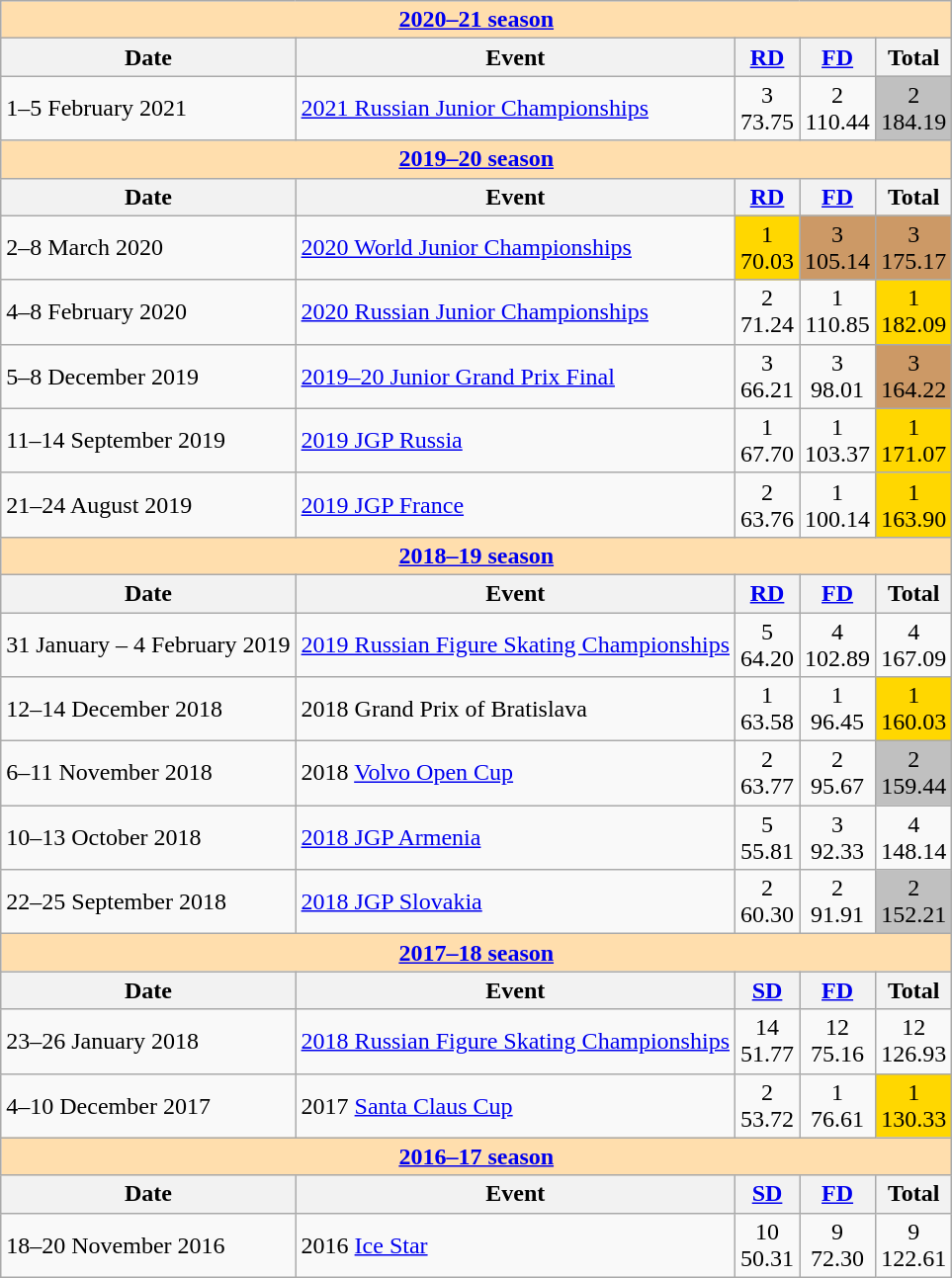<table class="wikitable">
<tr>
<td colspan="5" style="background-color: #ffdead;" align="center"><strong><a href='#'>2020–21 season</a></strong></td>
</tr>
<tr>
<th>Date</th>
<th>Event</th>
<th><a href='#'>RD</a></th>
<th><a href='#'>FD</a></th>
<th>Total</th>
</tr>
<tr>
<td>1–5 February 2021</td>
<td><a href='#'>2021 Russian Junior Championships</a></td>
<td align=center>3 <br> 73.75</td>
<td align=center>2 <br> 110.44</td>
<td align=center bgcolor=silver>2 <br> 184.19</td>
</tr>
<tr>
<td colspan="5" style="background-color: #ffdead;" align="center"><strong><a href='#'>2019–20 season</a></strong></td>
</tr>
<tr>
<th>Date</th>
<th>Event</th>
<th><a href='#'>RD</a></th>
<th><a href='#'>FD</a></th>
<th>Total</th>
</tr>
<tr>
<td>2–8 March 2020</td>
<td><a href='#'>2020 World Junior Championships</a></td>
<td align=center bgcolor=gold>1 <br> 70.03</td>
<td align=center bgcolor=cc9966>3  <br> 105.14</td>
<td align=center bgcolor=cc9966>3 <br> 175.17</td>
</tr>
<tr>
<td>4–8 February 2020</td>
<td><a href='#'>2020 Russian Junior Championships</a></td>
<td align=center>2 <br> 71.24</td>
<td align=center>1 <br> 110.85</td>
<td align=center bgcolor=gold>1 <br> 182.09</td>
</tr>
<tr>
<td>5–8 December 2019</td>
<td><a href='#'>2019–20 Junior Grand Prix Final</a></td>
<td align=center>3 <br> 66.21</td>
<td align=center>3 <br> 98.01</td>
<td align=center bgcolor=cc9966>3 <br> 164.22</td>
</tr>
<tr>
<td>11–14 September 2019</td>
<td><a href='#'>2019 JGP Russia</a></td>
<td align=center>1 <br> 67.70</td>
<td align=center>1 <br> 103.37</td>
<td align=center bgcolor=gold>1 <br> 171.07</td>
</tr>
<tr>
<td>21–24 August 2019</td>
<td><a href='#'>2019 JGP France</a></td>
<td align=center>2 <br> 63.76</td>
<td align=center>1 <br> 100.14</td>
<td align=center bgcolor=gold>1 <br> 163.90</td>
</tr>
<tr>
<td colspan="5" style="background-color: #ffdead;" align="center"><strong><a href='#'>2018–19 season</a></strong></td>
</tr>
<tr>
<th>Date</th>
<th>Event</th>
<th><a href='#'>RD</a></th>
<th><a href='#'>FD</a></th>
<th>Total</th>
</tr>
<tr>
<td>31 January – 4 February 2019</td>
<td><a href='#'>2019 Russian Figure Skating Championships</a></td>
<td align=center>5 <br> 64.20</td>
<td align=center>4 <br> 102.89</td>
<td align=center>4 <br> 167.09</td>
</tr>
<tr>
<td>12–14 December 2018</td>
<td>2018 Grand Prix of Bratislava</td>
<td align="center">1<br>63.58</td>
<td align="center">1<br>96.45</td>
<td align="center" bgcolor="gold">1<br>160.03</td>
</tr>
<tr>
<td>6–11 November 2018</td>
<td>2018 <a href='#'>Volvo Open Cup</a></td>
<td align="center">2<br>63.77</td>
<td align="center">2<br>95.67</td>
<td align="center" bgcolor="silver">2<br>159.44</td>
</tr>
<tr>
<td>10–13 October 2018</td>
<td><a href='#'>2018 JGP Armenia</a></td>
<td align="center">5<br>55.81</td>
<td align="center">3<br>92.33</td>
<td align="center">4<br>148.14</td>
</tr>
<tr>
<td>22–25 September 2018</td>
<td><a href='#'>2018 JGP Slovakia</a></td>
<td align="center">2<br>60.30</td>
<td align="center">2<br>91.91</td>
<td align="center" bgcolor="silver">2<br>152.21</td>
</tr>
<tr>
<td colspan="5" style="background-color: #ffdead;" align="center"><strong><a href='#'>2017–18 season</a></strong></td>
</tr>
<tr>
<th>Date</th>
<th>Event</th>
<th><a href='#'>SD</a></th>
<th><a href='#'>FD</a></th>
<th>Total</th>
</tr>
<tr>
<td>23–26 January 2018</td>
<td><a href='#'>2018 Russian Figure Skating Championships</a></td>
<td align=center>14 <br> 51.77</td>
<td align=center>12 <br> 75.16</td>
<td align=center>12 <br> 126.93</td>
</tr>
<tr>
<td>4–10 December 2017</td>
<td>2017 <a href='#'>Santa Claus Cup</a></td>
<td align="center">2<br>53.72</td>
<td align="center">1<br>76.61</td>
<td align="center" bgcolor="gold">1<br>130.33</td>
</tr>
<tr>
<td colspan="5" style="background-color: #ffdead;" align="center"><strong><a href='#'>2016–17 season</a></strong></td>
</tr>
<tr>
<th>Date</th>
<th>Event</th>
<th><a href='#'>SD</a></th>
<th><a href='#'>FD</a></th>
<th>Total</th>
</tr>
<tr>
<td>18–20 November 2016</td>
<td>2016 <a href='#'>Ice Star</a></td>
<td align=center>10 <br> 50.31</td>
<td align=center>9 <br> 72.30</td>
<td align=center>9 <br> 122.61</td>
</tr>
</table>
